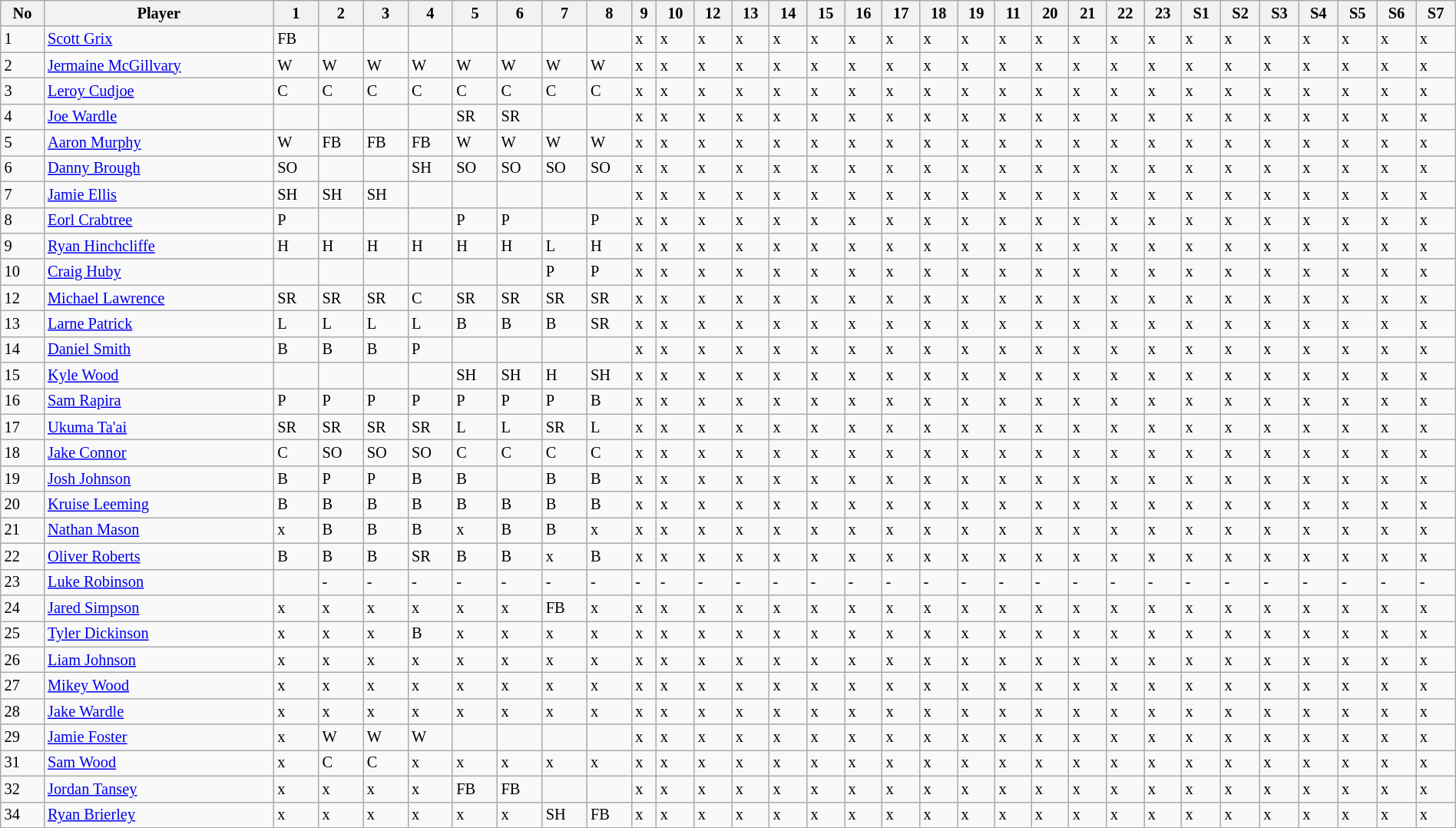<table class="wikitable"  style="font-size:85%; width:100%;">
<tr>
<th>No</th>
<th>Player</th>
<th>1</th>
<th>2</th>
<th>3</th>
<th>4</th>
<th>5</th>
<th>6</th>
<th>7</th>
<th>8</th>
<th>9</th>
<th>10</th>
<th>12</th>
<th>13</th>
<th>14</th>
<th>15</th>
<th>16</th>
<th>17</th>
<th>18</th>
<th>19</th>
<th>11</th>
<th>20</th>
<th>21</th>
<th>22</th>
<th>23</th>
<th>S1</th>
<th>S2</th>
<th>S3</th>
<th>S4</th>
<th>S5</th>
<th>S6</th>
<th>S7</th>
</tr>
<tr>
<td>1</td>
<td><a href='#'>Scott Grix</a></td>
<td>FB</td>
<td></td>
<td></td>
<td></td>
<td></td>
<td></td>
<td></td>
<td></td>
<td>x</td>
<td>x</td>
<td>x</td>
<td>x</td>
<td>x</td>
<td>x</td>
<td>x</td>
<td>x</td>
<td>x</td>
<td>x</td>
<td>x</td>
<td>x</td>
<td>x</td>
<td>x</td>
<td>x</td>
<td>x</td>
<td>x</td>
<td>x</td>
<td>x</td>
<td>x</td>
<td>x</td>
<td>x</td>
</tr>
<tr>
<td>2</td>
<td><a href='#'>Jermaine McGillvary</a></td>
<td>W</td>
<td>W</td>
<td>W</td>
<td>W</td>
<td>W</td>
<td>W</td>
<td>W</td>
<td>W</td>
<td>x</td>
<td>x</td>
<td>x</td>
<td>x</td>
<td>x</td>
<td>x</td>
<td>x</td>
<td>x</td>
<td>x</td>
<td>x</td>
<td>x</td>
<td>x</td>
<td>x</td>
<td>x</td>
<td>x</td>
<td>x</td>
<td>x</td>
<td>x</td>
<td>x</td>
<td>x</td>
<td>x</td>
<td>x</td>
</tr>
<tr>
<td>3</td>
<td><a href='#'>Leroy Cudjoe</a></td>
<td>C</td>
<td>C</td>
<td>C</td>
<td>C</td>
<td>C</td>
<td>C</td>
<td>C</td>
<td>C</td>
<td>x</td>
<td>x</td>
<td>x</td>
<td>x</td>
<td>x</td>
<td>x</td>
<td>x</td>
<td>x</td>
<td>x</td>
<td>x</td>
<td>x</td>
<td>x</td>
<td>x</td>
<td>x</td>
<td>x</td>
<td>x</td>
<td>x</td>
<td>x</td>
<td>x</td>
<td>x</td>
<td>x</td>
<td>x</td>
</tr>
<tr>
<td>4</td>
<td><a href='#'>Joe Wardle</a></td>
<td></td>
<td></td>
<td></td>
<td></td>
<td>SR</td>
<td>SR</td>
<td></td>
<td></td>
<td>x</td>
<td>x</td>
<td>x</td>
<td>x</td>
<td>x</td>
<td>x</td>
<td>x</td>
<td>x</td>
<td>x</td>
<td>x</td>
<td>x</td>
<td>x</td>
<td>x</td>
<td>x</td>
<td>x</td>
<td>x</td>
<td>x</td>
<td>x</td>
<td>x</td>
<td>x</td>
<td>x</td>
<td>x</td>
</tr>
<tr>
<td>5</td>
<td><a href='#'>Aaron Murphy</a></td>
<td>W</td>
<td>FB</td>
<td>FB</td>
<td>FB</td>
<td>W</td>
<td>W</td>
<td>W</td>
<td>W</td>
<td>x</td>
<td>x</td>
<td>x</td>
<td>x</td>
<td>x</td>
<td>x</td>
<td>x</td>
<td>x</td>
<td>x</td>
<td>x</td>
<td>x</td>
<td>x</td>
<td>x</td>
<td>x</td>
<td>x</td>
<td>x</td>
<td>x</td>
<td>x</td>
<td>x</td>
<td>x</td>
<td>x</td>
<td>x</td>
</tr>
<tr>
<td>6</td>
<td><a href='#'>Danny Brough</a></td>
<td>SO</td>
<td></td>
<td></td>
<td>SH</td>
<td>SO</td>
<td>SO</td>
<td>SO</td>
<td>SO</td>
<td>x</td>
<td>x</td>
<td>x</td>
<td>x</td>
<td>x</td>
<td>x</td>
<td>x</td>
<td>x</td>
<td>x</td>
<td>x</td>
<td>x</td>
<td>x</td>
<td>x</td>
<td>x</td>
<td>x</td>
<td>x</td>
<td>x</td>
<td>x</td>
<td>x</td>
<td>x</td>
<td>x</td>
<td>x</td>
</tr>
<tr>
<td>7</td>
<td><a href='#'>Jamie Ellis</a></td>
<td>SH</td>
<td>SH</td>
<td>SH</td>
<td></td>
<td></td>
<td></td>
<td></td>
<td></td>
<td>x</td>
<td>x</td>
<td>x</td>
<td>x</td>
<td>x</td>
<td>x</td>
<td>x</td>
<td>x</td>
<td>x</td>
<td>x</td>
<td>x</td>
<td>x</td>
<td>x</td>
<td>x</td>
<td>x</td>
<td>x</td>
<td>x</td>
<td>x</td>
<td>x</td>
<td>x</td>
<td>x</td>
<td>x</td>
</tr>
<tr>
<td>8</td>
<td><a href='#'>Eorl Crabtree</a></td>
<td>P</td>
<td></td>
<td></td>
<td></td>
<td>P</td>
<td>P</td>
<td></td>
<td>P</td>
<td>x</td>
<td>x</td>
<td>x</td>
<td>x</td>
<td>x</td>
<td>x</td>
<td>x</td>
<td>x</td>
<td>x</td>
<td>x</td>
<td>x</td>
<td>x</td>
<td>x</td>
<td>x</td>
<td>x</td>
<td>x</td>
<td>x</td>
<td>x</td>
<td>x</td>
<td>x</td>
<td>x</td>
<td>x</td>
</tr>
<tr>
<td>9</td>
<td><a href='#'>Ryan Hinchcliffe</a></td>
<td>H</td>
<td>H</td>
<td>H</td>
<td>H</td>
<td>H</td>
<td>H</td>
<td>L</td>
<td>H</td>
<td>x</td>
<td>x</td>
<td>x</td>
<td>x</td>
<td>x</td>
<td>x</td>
<td>x</td>
<td>x</td>
<td>x</td>
<td>x</td>
<td>x</td>
<td>x</td>
<td>x</td>
<td>x</td>
<td>x</td>
<td>x</td>
<td>x</td>
<td>x</td>
<td>x</td>
<td>x</td>
<td>x</td>
<td>x</td>
</tr>
<tr>
<td>10</td>
<td><a href='#'>Craig Huby</a></td>
<td></td>
<td></td>
<td></td>
<td></td>
<td></td>
<td></td>
<td>P</td>
<td>P</td>
<td>x</td>
<td>x</td>
<td>x</td>
<td>x</td>
<td>x</td>
<td>x</td>
<td>x</td>
<td>x</td>
<td>x</td>
<td>x</td>
<td>x</td>
<td>x</td>
<td>x</td>
<td>x</td>
<td>x</td>
<td>x</td>
<td>x</td>
<td>x</td>
<td>x</td>
<td>x</td>
<td>x</td>
<td>x</td>
</tr>
<tr>
<td>12</td>
<td><a href='#'>Michael Lawrence</a></td>
<td>SR</td>
<td>SR</td>
<td>SR</td>
<td>C</td>
<td>SR</td>
<td>SR</td>
<td>SR</td>
<td>SR</td>
<td>x</td>
<td>x</td>
<td>x</td>
<td>x</td>
<td>x</td>
<td>x</td>
<td>x</td>
<td>x</td>
<td>x</td>
<td>x</td>
<td>x</td>
<td>x</td>
<td>x</td>
<td>x</td>
<td>x</td>
<td>x</td>
<td>x</td>
<td>x</td>
<td>x</td>
<td>x</td>
<td>x</td>
<td>x</td>
</tr>
<tr>
<td>13</td>
<td><a href='#'>Larne Patrick</a></td>
<td>L</td>
<td>L</td>
<td>L</td>
<td>L</td>
<td>B</td>
<td>B</td>
<td>B</td>
<td>SR</td>
<td>x</td>
<td>x</td>
<td>x</td>
<td>x</td>
<td>x</td>
<td>x</td>
<td>x</td>
<td>x</td>
<td>x</td>
<td>x</td>
<td>x</td>
<td>x</td>
<td>x</td>
<td>x</td>
<td>x</td>
<td>x</td>
<td>x</td>
<td>x</td>
<td>x</td>
<td>x</td>
<td>x</td>
<td>x</td>
</tr>
<tr>
<td>14</td>
<td><a href='#'>Daniel Smith</a></td>
<td>B</td>
<td>B</td>
<td>B</td>
<td>P</td>
<td></td>
<td></td>
<td></td>
<td></td>
<td>x</td>
<td>x</td>
<td>x</td>
<td>x</td>
<td>x</td>
<td>x</td>
<td>x</td>
<td>x</td>
<td>x</td>
<td>x</td>
<td>x</td>
<td>x</td>
<td>x</td>
<td>x</td>
<td>x</td>
<td>x</td>
<td>x</td>
<td>x</td>
<td>x</td>
<td>x</td>
<td>x</td>
<td>x</td>
</tr>
<tr>
<td>15</td>
<td><a href='#'>Kyle Wood</a></td>
<td></td>
<td></td>
<td></td>
<td></td>
<td>SH</td>
<td>SH</td>
<td>H</td>
<td>SH</td>
<td>x</td>
<td>x</td>
<td>x</td>
<td>x</td>
<td>x</td>
<td>x</td>
<td>x</td>
<td>x</td>
<td>x</td>
<td>x</td>
<td>x</td>
<td>x</td>
<td>x</td>
<td>x</td>
<td>x</td>
<td>x</td>
<td>x</td>
<td>x</td>
<td>x</td>
<td>x</td>
<td>x</td>
<td>x</td>
</tr>
<tr>
<td>16</td>
<td><a href='#'>Sam Rapira</a></td>
<td>P</td>
<td>P</td>
<td>P</td>
<td>P</td>
<td>P</td>
<td>P</td>
<td>P</td>
<td>B</td>
<td>x</td>
<td>x</td>
<td>x</td>
<td>x</td>
<td>x</td>
<td>x</td>
<td>x</td>
<td>x</td>
<td>x</td>
<td>x</td>
<td>x</td>
<td>x</td>
<td>x</td>
<td>x</td>
<td>x</td>
<td>x</td>
<td>x</td>
<td>x</td>
<td>x</td>
<td>x</td>
<td>x</td>
<td>x</td>
</tr>
<tr>
<td>17</td>
<td><a href='#'>Ukuma Ta'ai</a></td>
<td>SR</td>
<td>SR</td>
<td>SR</td>
<td>SR</td>
<td>L</td>
<td>L</td>
<td>SR</td>
<td>L</td>
<td>x</td>
<td>x</td>
<td>x</td>
<td>x</td>
<td>x</td>
<td>x</td>
<td>x</td>
<td>x</td>
<td>x</td>
<td>x</td>
<td>x</td>
<td>x</td>
<td>x</td>
<td>x</td>
<td>x</td>
<td>x</td>
<td>x</td>
<td>x</td>
<td>x</td>
<td>x</td>
<td>x</td>
<td>x</td>
</tr>
<tr>
<td>18</td>
<td><a href='#'>Jake Connor</a></td>
<td>C</td>
<td>SO</td>
<td>SO</td>
<td>SO</td>
<td>C</td>
<td>C</td>
<td>C</td>
<td>C</td>
<td>x</td>
<td>x</td>
<td>x</td>
<td>x</td>
<td>x</td>
<td>x</td>
<td>x</td>
<td>x</td>
<td>x</td>
<td>x</td>
<td>x</td>
<td>x</td>
<td>x</td>
<td>x</td>
<td>x</td>
<td>x</td>
<td>x</td>
<td>x</td>
<td>x</td>
<td>x</td>
<td>x</td>
<td>x</td>
</tr>
<tr>
<td>19</td>
<td><a href='#'>Josh Johnson</a></td>
<td>B</td>
<td>P</td>
<td>P</td>
<td>B</td>
<td>B</td>
<td></td>
<td>B</td>
<td>B</td>
<td>x</td>
<td>x</td>
<td>x</td>
<td>x</td>
<td>x</td>
<td>x</td>
<td>x</td>
<td>x</td>
<td>x</td>
<td>x</td>
<td>x</td>
<td>x</td>
<td>x</td>
<td>x</td>
<td>x</td>
<td>x</td>
<td>x</td>
<td>x</td>
<td>x</td>
<td>x</td>
<td>x</td>
<td>x</td>
</tr>
<tr>
<td>20</td>
<td><a href='#'>Kruise Leeming</a></td>
<td>B</td>
<td>B</td>
<td>B</td>
<td>B</td>
<td>B</td>
<td>B</td>
<td>B</td>
<td>B</td>
<td>x</td>
<td>x</td>
<td>x</td>
<td>x</td>
<td>x</td>
<td>x</td>
<td>x</td>
<td>x</td>
<td>x</td>
<td>x</td>
<td>x</td>
<td>x</td>
<td>x</td>
<td>x</td>
<td>x</td>
<td>x</td>
<td>x</td>
<td>x</td>
<td>x</td>
<td>x</td>
<td>x</td>
<td>x</td>
</tr>
<tr>
<td>21</td>
<td><a href='#'>Nathan Mason</a></td>
<td>x</td>
<td>B</td>
<td>B</td>
<td>B</td>
<td>x</td>
<td>B</td>
<td>B</td>
<td>x</td>
<td>x</td>
<td>x</td>
<td>x</td>
<td>x</td>
<td>x</td>
<td>x</td>
<td>x</td>
<td>x</td>
<td>x</td>
<td>x</td>
<td>x</td>
<td>x</td>
<td>x</td>
<td>x</td>
<td>x</td>
<td>x</td>
<td>x</td>
<td>x</td>
<td>x</td>
<td>x</td>
<td>x</td>
<td>x</td>
</tr>
<tr>
<td>22</td>
<td><a href='#'>Oliver Roberts</a></td>
<td>B</td>
<td>B</td>
<td>B</td>
<td>SR</td>
<td>B</td>
<td>B</td>
<td>x</td>
<td>B</td>
<td>x</td>
<td>x</td>
<td>x</td>
<td>x</td>
<td>x</td>
<td>x</td>
<td>x</td>
<td>x</td>
<td>x</td>
<td>x</td>
<td>x</td>
<td>x</td>
<td>x</td>
<td>x</td>
<td>x</td>
<td>x</td>
<td>x</td>
<td>x</td>
<td>x</td>
<td>x</td>
<td>x</td>
<td>x</td>
</tr>
<tr>
<td>23</td>
<td><a href='#'>Luke Robinson</a></td>
<td></td>
<td>-</td>
<td>-</td>
<td>-</td>
<td>-</td>
<td>-</td>
<td>-</td>
<td>-</td>
<td>-</td>
<td>-</td>
<td>-</td>
<td>-</td>
<td>-</td>
<td>-</td>
<td>-</td>
<td>-</td>
<td>-</td>
<td>-</td>
<td>-</td>
<td>-</td>
<td>-</td>
<td>-</td>
<td>-</td>
<td>-</td>
<td>-</td>
<td>-</td>
<td>-</td>
<td>-</td>
<td>-</td>
<td>-</td>
</tr>
<tr>
<td>24</td>
<td><a href='#'>Jared Simpson</a></td>
<td>x</td>
<td>x</td>
<td>x</td>
<td>x</td>
<td>x</td>
<td>x</td>
<td>FB</td>
<td>x</td>
<td>x</td>
<td>x</td>
<td>x</td>
<td>x</td>
<td>x</td>
<td>x</td>
<td>x</td>
<td>x</td>
<td>x</td>
<td>x</td>
<td>x</td>
<td>x</td>
<td>x</td>
<td>x</td>
<td>x</td>
<td>x</td>
<td>x</td>
<td>x</td>
<td>x</td>
<td>x</td>
<td>x</td>
<td>x</td>
</tr>
<tr>
<td>25</td>
<td><a href='#'>Tyler Dickinson</a></td>
<td>x</td>
<td>x</td>
<td>x</td>
<td>B</td>
<td>x</td>
<td>x</td>
<td>x</td>
<td>x</td>
<td>x</td>
<td>x</td>
<td>x</td>
<td>x</td>
<td>x</td>
<td>x</td>
<td>x</td>
<td>x</td>
<td>x</td>
<td>x</td>
<td>x</td>
<td>x</td>
<td>x</td>
<td>x</td>
<td>x</td>
<td>x</td>
<td>x</td>
<td>x</td>
<td>x</td>
<td>x</td>
<td>x</td>
<td>x</td>
</tr>
<tr>
<td>26</td>
<td><a href='#'>Liam Johnson</a></td>
<td>x</td>
<td>x</td>
<td>x</td>
<td>x</td>
<td>x</td>
<td>x</td>
<td>x</td>
<td>x</td>
<td>x</td>
<td>x</td>
<td>x</td>
<td>x</td>
<td>x</td>
<td>x</td>
<td>x</td>
<td>x</td>
<td>x</td>
<td>x</td>
<td>x</td>
<td>x</td>
<td>x</td>
<td>x</td>
<td>x</td>
<td>x</td>
<td>x</td>
<td>x</td>
<td>x</td>
<td>x</td>
<td>x</td>
<td>x</td>
</tr>
<tr>
<td>27</td>
<td><a href='#'>Mikey Wood</a></td>
<td>x</td>
<td>x</td>
<td>x</td>
<td>x</td>
<td>x</td>
<td>x</td>
<td>x</td>
<td>x</td>
<td>x</td>
<td>x</td>
<td>x</td>
<td>x</td>
<td>x</td>
<td>x</td>
<td>x</td>
<td>x</td>
<td>x</td>
<td>x</td>
<td>x</td>
<td>x</td>
<td>x</td>
<td>x</td>
<td>x</td>
<td>x</td>
<td>x</td>
<td>x</td>
<td>x</td>
<td>x</td>
<td>x</td>
<td>x</td>
</tr>
<tr>
<td>28</td>
<td><a href='#'>Jake Wardle</a></td>
<td>x</td>
<td>x</td>
<td>x</td>
<td>x</td>
<td>x</td>
<td>x</td>
<td>x</td>
<td>x</td>
<td>x</td>
<td>x</td>
<td>x</td>
<td>x</td>
<td>x</td>
<td>x</td>
<td>x</td>
<td>x</td>
<td>x</td>
<td>x</td>
<td>x</td>
<td>x</td>
<td>x</td>
<td>x</td>
<td>x</td>
<td>x</td>
<td>x</td>
<td>x</td>
<td>x</td>
<td>x</td>
<td>x</td>
<td>x</td>
</tr>
<tr>
<td>29</td>
<td><a href='#'>Jamie Foster</a></td>
<td>x</td>
<td>W</td>
<td>W</td>
<td>W</td>
<td></td>
<td></td>
<td></td>
<td></td>
<td>x</td>
<td>x</td>
<td>x</td>
<td>x</td>
<td>x</td>
<td>x</td>
<td>x</td>
<td>x</td>
<td>x</td>
<td>x</td>
<td>x</td>
<td>x</td>
<td>x</td>
<td>x</td>
<td>x</td>
<td>x</td>
<td>x</td>
<td>x</td>
<td>x</td>
<td>x</td>
<td>x</td>
<td>x</td>
</tr>
<tr>
<td>31</td>
<td><a href='#'>Sam Wood</a></td>
<td>x</td>
<td>C</td>
<td>C</td>
<td>x</td>
<td>x</td>
<td>x</td>
<td>x</td>
<td>x</td>
<td>x</td>
<td>x</td>
<td>x</td>
<td>x</td>
<td>x</td>
<td>x</td>
<td>x</td>
<td>x</td>
<td>x</td>
<td>x</td>
<td>x</td>
<td>x</td>
<td>x</td>
<td>x</td>
<td>x</td>
<td>x</td>
<td>x</td>
<td>x</td>
<td>x</td>
<td>x</td>
<td>x</td>
<td>x</td>
</tr>
<tr>
<td>32</td>
<td><a href='#'>Jordan Tansey</a></td>
<td>x</td>
<td>x</td>
<td>x</td>
<td>x</td>
<td>FB</td>
<td>FB</td>
<td></td>
<td></td>
<td>x</td>
<td>x</td>
<td>x</td>
<td>x</td>
<td>x</td>
<td>x</td>
<td>x</td>
<td>x</td>
<td>x</td>
<td>x</td>
<td>x</td>
<td>x</td>
<td>x</td>
<td>x</td>
<td>x</td>
<td>x</td>
<td>x</td>
<td>x</td>
<td>x</td>
<td>x</td>
<td>x</td>
<td>x</td>
</tr>
<tr>
<td>34</td>
<td><a href='#'>Ryan Brierley</a></td>
<td>x</td>
<td>x</td>
<td>x</td>
<td>x</td>
<td>x</td>
<td>x</td>
<td>SH</td>
<td>FB</td>
<td>x</td>
<td>x</td>
<td>x</td>
<td>x</td>
<td>x</td>
<td>x</td>
<td>x</td>
<td>x</td>
<td>x</td>
<td>x</td>
<td>x</td>
<td>x</td>
<td>x</td>
<td>x</td>
<td>x</td>
<td>x</td>
<td>x</td>
<td>x</td>
<td>x</td>
<td>x</td>
<td>x</td>
<td>x</td>
</tr>
<tr>
</tr>
</table>
